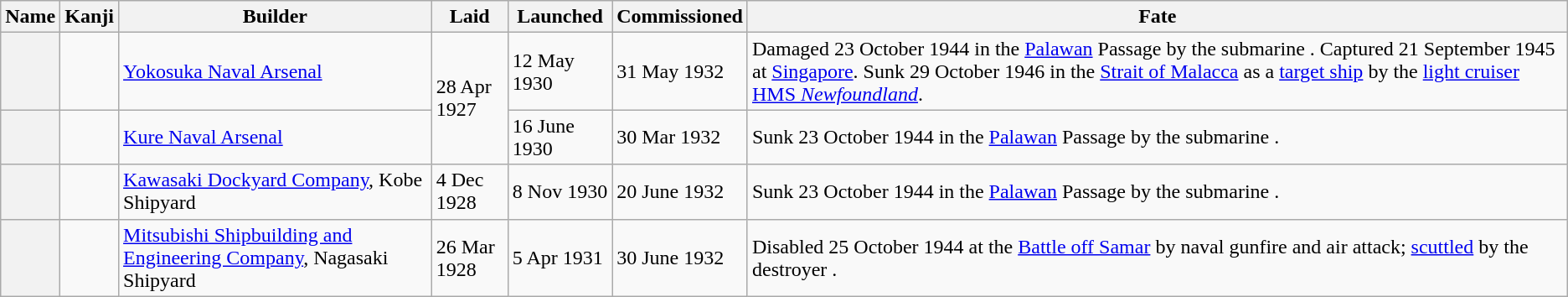<table class="wikitable plainrowheaders">
<tr>
<th scope="col">Name</th>
<th scope="col">Kanji</th>
<th scope="col">Builder</th>
<th scope="col">Laid</th>
<th scope="col">Launched</th>
<th scope="col">Commissioned</th>
<th scope="col">Fate</th>
</tr>
<tr>
<th scope="row"></th>
<td></td>
<td><a href='#'>Yokosuka Naval Arsenal</a></td>
<td rowspan=2>28 Apr 1927</td>
<td>12 May 1930</td>
<td>31 May 1932</td>
<td>Damaged 23 October 1944 in the <a href='#'>Palawan</a> Passage by the submarine . Captured 21 September 1945 at <a href='#'>Singapore</a>.  Sunk 29 October 1946 in the <a href='#'>Strait of Malacca</a> as a <a href='#'>target ship</a> by the <a href='#'>light cruiser</a> <a href='#'>HMS <em>Newfoundland</em></a>.</td>
</tr>
<tr>
<th scope="row"></th>
<td></td>
<td><a href='#'>Kure Naval Arsenal</a></td>
<td>16 June 1930</td>
<td>30 Mar 1932</td>
<td>Sunk 23 October 1944 in the <a href='#'>Palawan</a> Passage by the submarine .</td>
</tr>
<tr>
<th scope="row"></th>
<td></td>
<td><a href='#'>Kawasaki Dockyard Company</a>, Kobe Shipyard</td>
<td>4 Dec 1928</td>
<td>8 Nov 1930</td>
<td>20 June 1932</td>
<td>Sunk 23 October 1944 in the <a href='#'>Palawan</a> Passage by the submarine .</td>
</tr>
<tr>
<th scope="row"></th>
<td></td>
<td><a href='#'>Mitsubishi Shipbuilding and Engineering Company</a>, Nagasaki Shipyard</td>
<td>26 Mar 1928</td>
<td>5 Apr 1931</td>
<td>30 June 1932</td>
<td>Disabled 25 October 1944 at the <a href='#'>Battle off Samar</a> by naval gunfire and air attack; <a href='#'>scuttled</a> by the destroyer .</td>
</tr>
</table>
